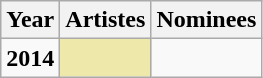<table class="wikitable sortable">
<tr>
<th>Year</th>
<th>Artistes</th>
<th>Nominees</th>
</tr>
<tr>
<td style="text-align:center;"><strong>2014</strong></td>
<td bgcolor="palegoldenrod"></td>
<td></td>
</tr>
</table>
